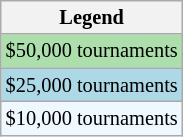<table class="wikitable" style="font-size:85%">
<tr>
<th>Legend</th>
</tr>
<tr style="background:#addfad;">
<td>$50,000 tournaments</td>
</tr>
<tr style="background:lightblue;">
<td>$25,000 tournaments</td>
</tr>
<tr style="background:#f0f8ff;">
<td>$10,000 tournaments</td>
</tr>
</table>
